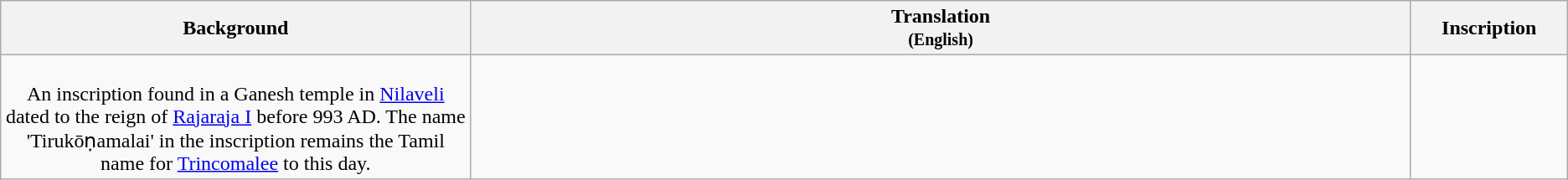<table class="wikitable centre">
<tr>
<th scope="col" align=left>Background<br></th>
<th>Translation<br><small>(English)</small></th>
<th>Inscription<br></th>
</tr>
<tr>
<td align=center width="30%"><br>An inscription found in a Ganesh temple in <a href='#'>Nilaveli</a> dated to the reign of <a href='#'>Rajaraja I</a> before 993 AD. The name 'Tirukōṇamalai' in the inscription remains the Tamil name for <a href='#'>Trincomalee</a> to this day.</td>
<td align=left><br></td>
<td align=center width="10%"><br></td>
</tr>
</table>
